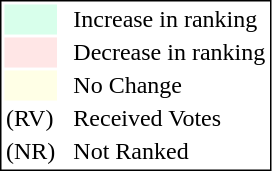<table style="border:1px solid black;">
<tr>
<td style="background:#D8FFEB; width:20px;"></td>
<td> </td>
<td>Increase in ranking</td>
</tr>
<tr>
<td style="background:#FFE6E6; width:20px;"></td>
<td> </td>
<td>Decrease in ranking</td>
</tr>
<tr>
<td style="background:#FFFFE6; width:20px;"></td>
<td> </td>
<td>No Change</td>
</tr>
<tr>
<td>(RV)</td>
<td> </td>
<td>Received Votes</td>
</tr>
<tr>
<td>(NR)</td>
<td> </td>
<td>Not Ranked</td>
</tr>
</table>
